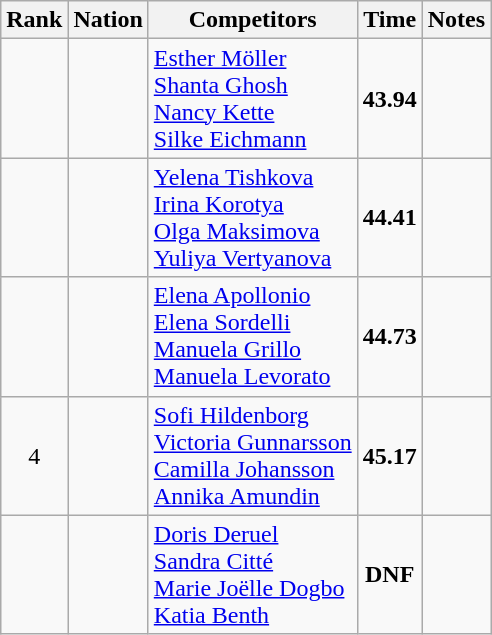<table class="wikitable sortable" style="text-align:center">
<tr>
<th>Rank</th>
<th>Nation</th>
<th>Competitors</th>
<th>Time</th>
<th>Notes</th>
</tr>
<tr>
<td></td>
<td align=left></td>
<td align=left><a href='#'>Esther Möller</a><br><a href='#'>Shanta Ghosh</a><br><a href='#'>Nancy Kette</a><br><a href='#'>Silke Eichmann</a></td>
<td><strong>43.94</strong></td>
<td></td>
</tr>
<tr>
<td></td>
<td align=left></td>
<td align=left><a href='#'>Yelena Tishkova</a><br><a href='#'>Irina Korotya</a><br><a href='#'>Olga Maksimova</a><br><a href='#'>Yuliya Vertyanova</a></td>
<td><strong>44.41</strong></td>
<td></td>
</tr>
<tr>
<td></td>
<td align=left></td>
<td align=left><a href='#'>Elena Apollonio</a><br><a href='#'>Elena Sordelli</a><br><a href='#'>Manuela Grillo</a><br><a href='#'>Manuela Levorato</a></td>
<td><strong>44.73</strong></td>
<td></td>
</tr>
<tr>
<td>4</td>
<td align=left></td>
<td align=left><a href='#'>Sofi Hildenborg</a><br><a href='#'>Victoria Gunnarsson</a><br><a href='#'>Camilla Johansson</a><br><a href='#'>Annika Amundin</a></td>
<td><strong>45.17</strong></td>
<td></td>
</tr>
<tr>
<td></td>
<td align=left></td>
<td align=left><a href='#'>Doris Deruel</a><br><a href='#'>Sandra Citté</a><br><a href='#'>Marie Joëlle Dogbo</a><br><a href='#'>Katia Benth</a></td>
<td><strong>DNF</strong></td>
<td></td>
</tr>
</table>
